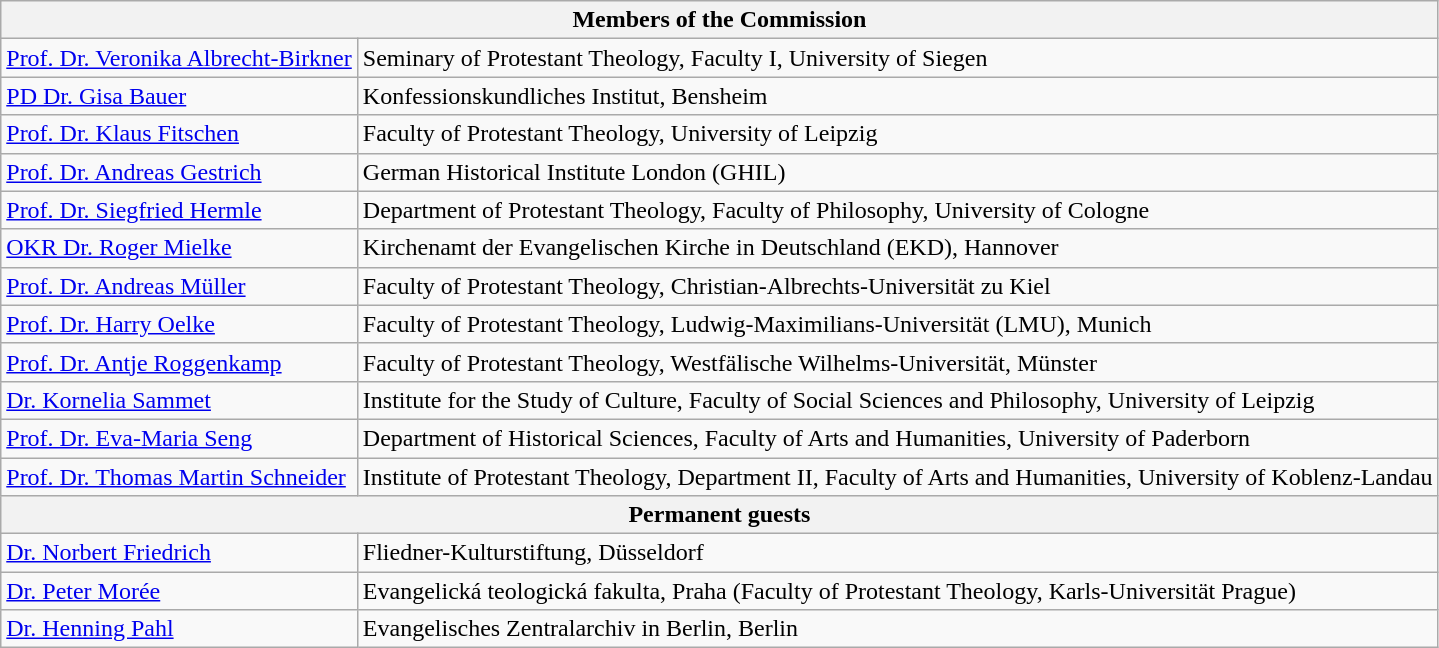<table class="wikitable">
<tr class="sortbottom">
<th colspan="3">Members of the Commission</th>
</tr>
<tr>
<td><a href='#'>Prof. Dr. Veronika Albrecht-Birkner</a></td>
<td>Seminary of Protestant Theology, Faculty I, University of Siegen</td>
</tr>
<tr>
<td><a href='#'>PD Dr. Gisa Bauer</a></td>
<td>Konfessionskundliches Institut, Bensheim</td>
</tr>
<tr>
<td><a href='#'>Prof. Dr. Klaus Fitschen</a></td>
<td>Faculty of Protestant Theology, University of Leipzig</td>
</tr>
<tr>
<td><a href='#'>Prof. Dr. Andreas Gestrich</a></td>
<td>German Historical Institute London (GHIL)</td>
</tr>
<tr>
<td><a href='#'>Prof. Dr. Siegfried Hermle</a></td>
<td>Department of Protestant Theology, Faculty of Philosophy, University of Cologne</td>
</tr>
<tr>
<td><a href='#'>OKR Dr. Roger Mielke</a></td>
<td>Kirchenamt der Evangelischen Kirche in Deutschland (EKD), Hannover</td>
</tr>
<tr>
<td><a href='#'>Prof. Dr. Andreas Müller</a></td>
<td>Faculty of Protestant Theology, Christian-Albrechts-Universität zu Kiel</td>
</tr>
<tr>
<td><a href='#'>Prof. Dr. Harry Oelke</a></td>
<td>Faculty of Protestant Theology, Ludwig-Maximilians-Universität (LMU), Munich</td>
</tr>
<tr>
<td><a href='#'>Prof. Dr. Antje Roggenkamp</a></td>
<td>Faculty of Protestant Theology, Westfälische Wilhelms-Universität, Münster</td>
</tr>
<tr>
<td><a href='#'>Dr. Kornelia Sammet</a></td>
<td>Institute for the Study of Culture, Faculty of Social Sciences and Philosophy, University of Leipzig</td>
</tr>
<tr>
<td><a href='#'>Prof. Dr. Eva-Maria Seng</a></td>
<td>Department of Historical Sciences, Faculty of Arts and Humanities, University of Paderborn</td>
</tr>
<tr>
<td><a href='#'>Prof. Dr. Thomas Martin Schneider</a></td>
<td>Institute of Protestant Theology, Department II, Faculty of Arts and Humanities, University of Koblenz-Landau</td>
</tr>
<tr class="sortbottom">
<th colspan="3">Permanent guests</th>
</tr>
<tr>
<td><a href='#'>Dr. Norbert Friedrich</a></td>
<td>Fliedner-Kulturstiftung, Düsseldorf</td>
</tr>
<tr>
<td><a href='#'>Dr. Peter Morée</a></td>
<td>Evangelická teologická fakulta, Praha (Faculty of Protestant Theology, Karls-Universität Prague)</td>
</tr>
<tr>
<td><a href='#'>Dr. Henning Pahl</a></td>
<td>Evangelisches Zentralarchiv in Berlin, Berlin</td>
</tr>
</table>
